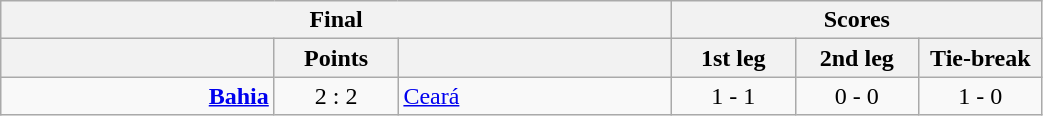<table class="wikitable" style="text-align:center;">
<tr>
<th colspan=3>Final</th>
<th colspan=3>Scores</th>
</tr>
<tr>
<th width="175"></th>
<th width="75">Points</th>
<th width="175"></th>
<th width="75">1st leg</th>
<th width="75">2nd leg</th>
<th width="75">Tie-break</th>
</tr>
<tr>
<td align=right><strong><a href='#'>Bahia</a></strong></td>
<td>2 : 2</td>
<td align=left><a href='#'>Ceará</a></td>
<td>1 - 1</td>
<td>0 - 0</td>
<td>1 - 0</td>
</tr>
</table>
